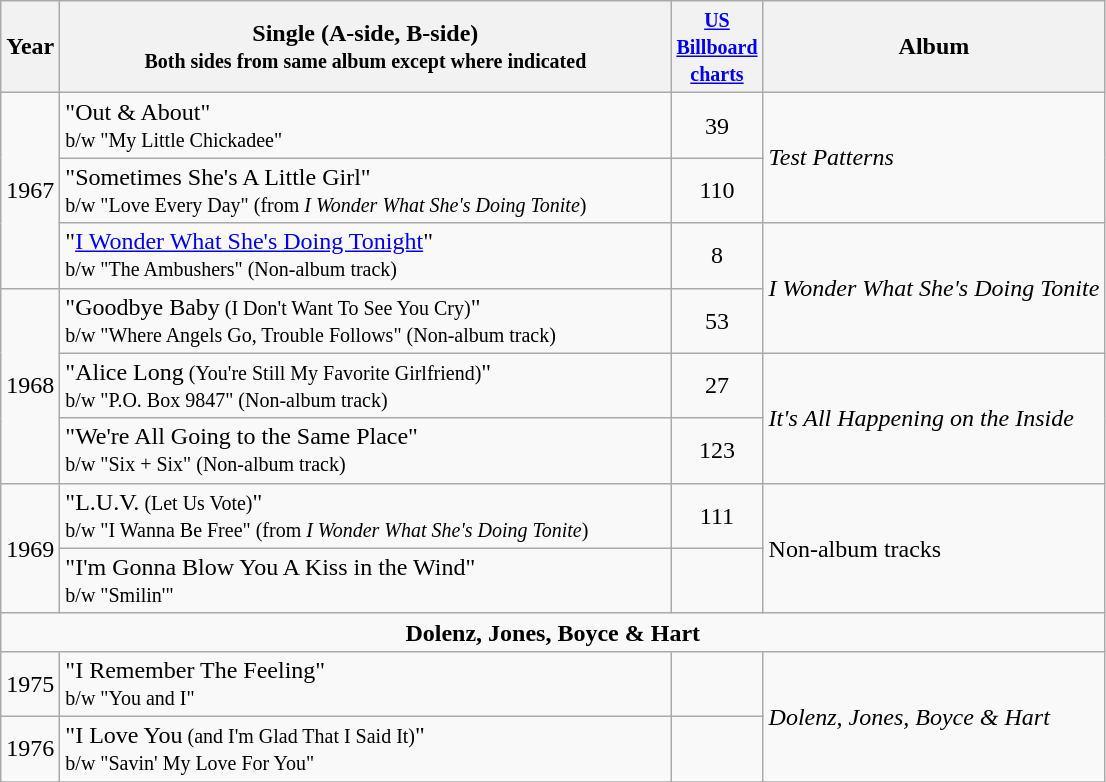<table class="wikitable" style="text-align:center;">
<tr>
<th rowspan="1">Year</th>
<th width="400" rowspan="1">Single (A-side, B-side)<br><small>Both sides from same album except where indicated</small></th>
<th colspan="1" width="40"><small><a href='#'>US Billboard<br>charts</a></small></th>
<th rowspan="1">Album</th>
</tr>
<tr>
<td rowspan="3">1967</td>
<td align="left">"Out & About"<br><small>b/w "My Little Chickadee"</small></td>
<td align="center">39</td>
<td align="left" rowspan="2"><em>Test Patterns</em></td>
</tr>
<tr>
<td align="left">"Sometimes She's A Little Girl"<br><small>b/w "Love Every Day" (from <em>I Wonder What She's Doing Tonite</em>)</small></td>
<td align="center">110</td>
</tr>
<tr>
<td align="left">"<a href='#'>I Wonder What She's Doing Tonight</a>"<br><small>b/w "The Ambushers" (Non-album track)</small></td>
<td align="center">8</td>
<td align="left" rowspan="2"><em>I Wonder What She's Doing Tonite</em></td>
</tr>
<tr>
<td rowspan="3">1968</td>
<td align="left">"Goodbye Baby<small> (I Don't Want To See You Cry)</small>"<br><small>b/w "Where Angels Go, Trouble Follows" (Non-album track)</small></td>
<td align="center">53</td>
</tr>
<tr>
<td align="left">"Alice Long<small> (You're Still My Favorite Girlfriend)</small>"<br><small>b/w "P.O. Box 9847" (Non-album track)</small></td>
<td align="center">27</td>
<td align="left" rowspan="2"><em>It's All Happening on the Inside</em></td>
</tr>
<tr>
<td align="left">"We're All Going to the Same Place"<br><small>b/w "Six + Six" (Non-album track)</small></td>
<td align="center">123</td>
</tr>
<tr>
<td rowspan="2">1969</td>
<td align="left">"L.U.V.<small> (Let Us Vote)</small>"<br><small>b/w "I Wanna Be Free" (from <em>I Wonder What She's Doing Tonite</em>)</small></td>
<td align="center">111</td>
<td align="left" rowspan="2">Non-album tracks</td>
</tr>
<tr>
<td align="left">"I'm Gonna Blow You A Kiss in the Wind"<br><small>b/w "Smilin'"</small></td>
<td align="center"></td>
</tr>
<tr>
<td colspan=4><strong>Dolenz, Jones, Boyce & Hart</strong></td>
</tr>
<tr>
<td>1975</td>
<td align="left">"I Remember The Feeling"<br><small>b/w "You and I"</small></td>
<td align="center"></td>
<td align="left" rowspan="2"><em>Dolenz, Jones, Boyce & Hart</em></td>
</tr>
<tr>
<td>1976</td>
<td align="left">"I Love You<small> (and I'm Glad That I Said It)</small>"<br><small>b/w "Savin' My Love For You"</small></td>
<td align="center"></td>
</tr>
<tr>
</tr>
</table>
